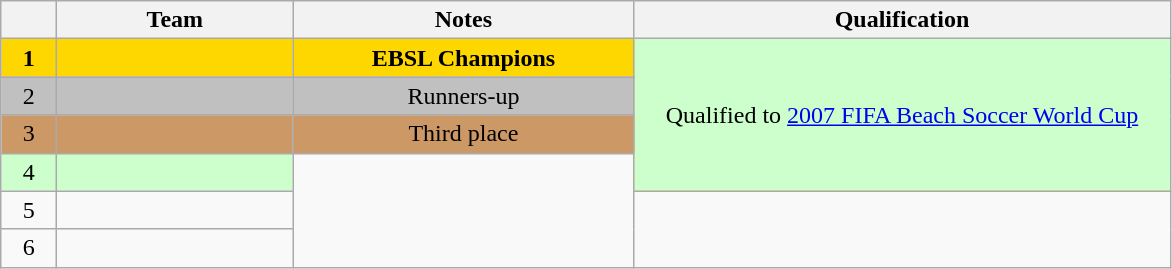<table class="wikitable" style="text-align: center; font-size: 100%;">
<tr>
<th width="30"></th>
<th width="150">Team</th>
<th width="220">Notes</th>
<th width="350">Qualification</th>
</tr>
<tr style="background-color: gold;">
<td><strong>1</strong></td>
<td align=left><strong></strong></td>
<td><strong>EBSL Champions</strong></td>
<td rowspan=4 style="background-color: #ccffcc;">Qualified to <a href='#'>2007 FIFA Beach Soccer World Cup</a></td>
</tr>
<tr style="background-color: silver;">
<td>2</td>
<td align=left></td>
<td>Runners-up</td>
</tr>
<tr style="background-color: #C96;">
<td>3</td>
<td align=left></td>
<td>Third place</td>
</tr>
<tr>
<td style="background-color:  #ccffcc;">4</td>
<td align=left style="background-color:  #ccffcc;"></td>
<td rowspan="3"></td>
</tr>
<tr>
<td>5</td>
<td align=left></td>
<td rowspan=2></td>
</tr>
<tr>
<td>6</td>
<td align=left></td>
</tr>
</table>
